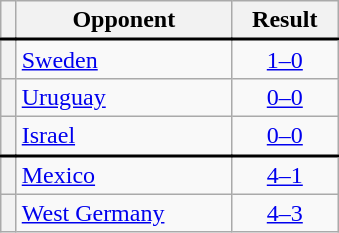<table class="wikitable plainrowheaders" style="text-align:center;margin-left:1em;float:right;clear:right;min-width:226px">
<tr>
<th scope="col"></th>
<th scope="col">Opponent</th>
<th scope="col">Result</th>
</tr>
<tr style="border-top:2px solid black">
<th scope="row" style="text-align:center"></th>
<td align="left"><a href='#'>Sweden</a></td>
<td><a href='#'>1–0</a></td>
</tr>
<tr>
<th scope="row" style="text-align:center"></th>
<td align="left"><a href='#'>Uruguay</a></td>
<td><a href='#'>0–0</a></td>
</tr>
<tr>
<th scope="row" style="text-align:center"></th>
<td align="left"><a href='#'>Israel</a></td>
<td><a href='#'>0–0</a></td>
</tr>
<tr style="border-top:2px solid black">
<th scope="row" style="text-align:center"></th>
<td align="left"><a href='#'>Mexico</a></td>
<td><a href='#'>4–1</a></td>
</tr>
<tr>
<th scope="row" style="text-align:center"></th>
<td align="left"><a href='#'>West Germany</a></td>
<td><a href='#'>4–3</a></td>
</tr>
</table>
